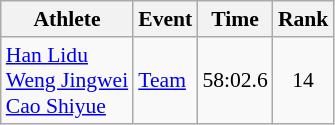<table class="wikitable" style="font-size:90%;">
<tr>
<th>Athlete</th>
<th>Event</th>
<th>Time</th>
<th>Rank</th>
</tr>
<tr align=center>
<td align=left><a href='#'>Han Lidu</a><br><a href='#'>Weng Jingwei</a><br><a href='#'>Cao Shiyue</a></td>
<td align=left><a href='#'>Team</a></td>
<td>58:02.6</td>
<td>14</td>
</tr>
</table>
